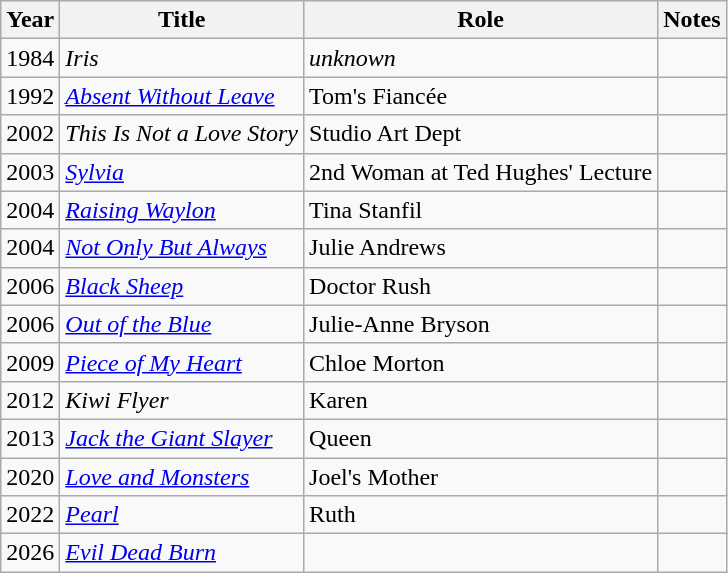<table class="wikitable sortable">
<tr>
<th>Year</th>
<th>Title</th>
<th>Role</th>
<th class="unsortable">Notes</th>
</tr>
<tr>
<td>1984</td>
<td><em>Iris</em></td>
<td><em>unknown</em></td>
<td></td>
</tr>
<tr>
<td>1992</td>
<td><em><a href='#'>Absent Without Leave</a></em></td>
<td>Tom's Fiancée</td>
<td></td>
</tr>
<tr>
<td>2002</td>
<td><em>This Is Not a Love Story</em></td>
<td>Studio Art Dept</td>
<td></td>
</tr>
<tr>
<td>2003</td>
<td><em><a href='#'>Sylvia</a></em></td>
<td>2nd Woman at Ted Hughes' Lecture</td>
<td></td>
</tr>
<tr>
<td>2004</td>
<td><em><a href='#'>Raising Waylon</a></em></td>
<td>Tina Stanfil</td>
<td></td>
</tr>
<tr>
<td>2004</td>
<td><em><a href='#'>Not Only But Always</a></em></td>
<td>Julie Andrews</td>
<td></td>
</tr>
<tr>
<td>2006</td>
<td><em><a href='#'>Black Sheep</a></em></td>
<td>Doctor Rush</td>
<td></td>
</tr>
<tr>
<td>2006</td>
<td><em><a href='#'>Out of the Blue</a></em></td>
<td>Julie-Anne Bryson</td>
<td></td>
</tr>
<tr>
<td>2009</td>
<td><em><a href='#'>Piece of My Heart</a></em></td>
<td>Chloe Morton</td>
<td></td>
</tr>
<tr>
<td>2012</td>
<td><em>Kiwi Flyer</em></td>
<td>Karen</td>
<td></td>
</tr>
<tr>
<td>2013</td>
<td><em><a href='#'>Jack the Giant Slayer</a></em></td>
<td>Queen</td>
<td></td>
</tr>
<tr>
<td>2020</td>
<td><a href='#'><em>Love and Monsters</em></a></td>
<td>Joel's Mother</td>
<td></td>
</tr>
<tr>
<td>2022</td>
<td><em><a href='#'>Pearl</a></em></td>
<td>Ruth</td>
<td></td>
</tr>
<tr>
<td>2026</td>
<td><em><a href='#'>Evil Dead Burn</a></em></td>
<td></td>
<td></td>
</tr>
</table>
